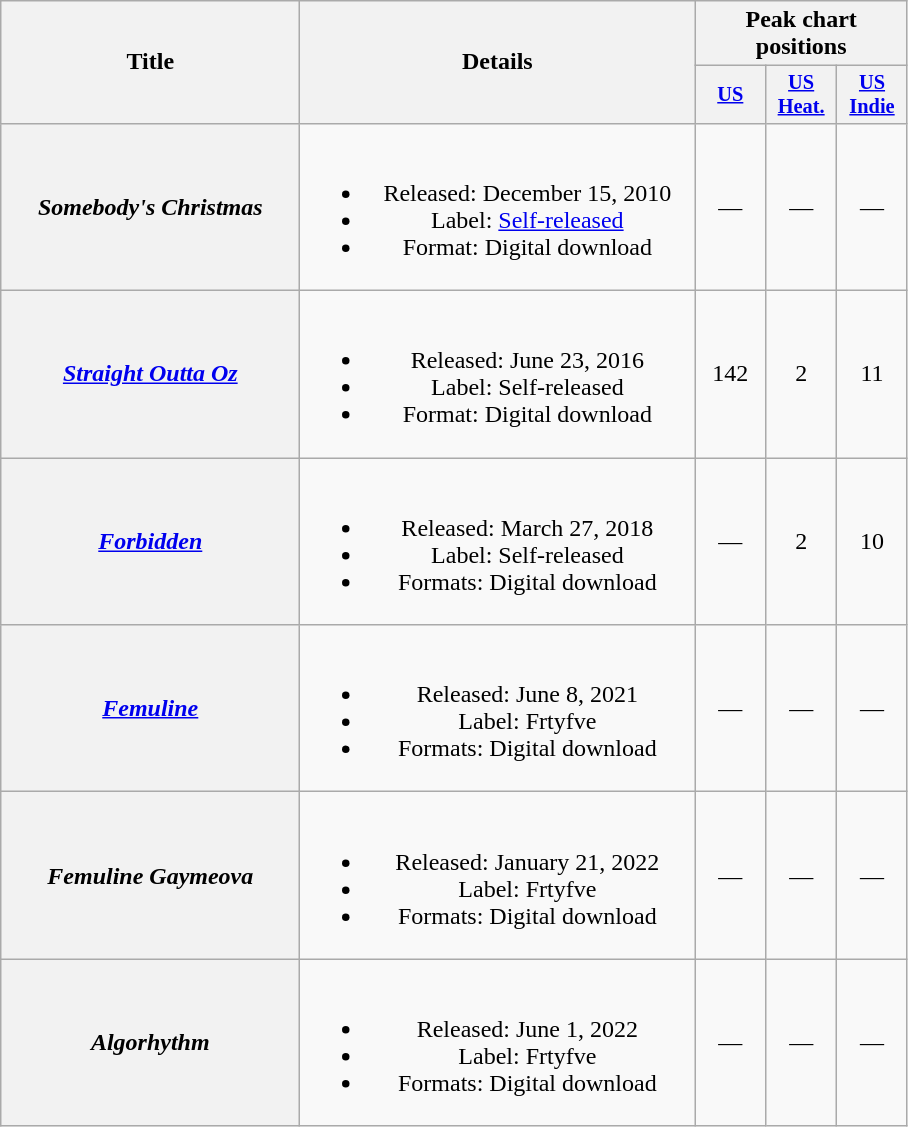<table class="wikitable plainrowheaders" style="text-align:center;" border="1">
<tr>
<th scope="col" rowspan="2" style="width:12em;">Title</th>
<th scope="col" rowspan="2" style="width:16em;">Details</th>
<th scope="col" colspan="3">Peak chart positions</th>
</tr>
<tr>
<th scope="col" style="width:3em;font-size:85%;"><a href='#'>US</a><br></th>
<th scope="col" style="width:3em;font-size:85%;"><a href='#'>US<br>Heat.</a><br></th>
<th scope="col" style="width:3em;font-size:85%;"><a href='#'>US<br>Indie</a><br></th>
</tr>
<tr>
<th scope="row"><em>Somebody's Christmas</em></th>
<td><br><ul><li>Released: December 15, 2010</li><li>Label: <a href='#'>Self-released</a></li><li>Format: Digital download</li></ul></td>
<td>—</td>
<td>—</td>
<td>—</td>
</tr>
<tr>
<th scope="row"><em><a href='#'>Straight Outta Oz</a></em></th>
<td><br><ul><li>Released: June 23, 2016</li><li>Label: Self-released</li><li>Format: Digital download</li></ul></td>
<td>142</td>
<td>2</td>
<td>11</td>
</tr>
<tr>
<th scope="row"><em><a href='#'>Forbidden</a></em></th>
<td><br><ul><li>Released: March 27, 2018</li><li>Label: Self-released</li><li>Formats: Digital download</li></ul></td>
<td>—</td>
<td>2</td>
<td>10</td>
</tr>
<tr>
<th scope="row"><em><a href='#'>Femuline</a></em></th>
<td><br><ul><li>Released: June 8, 2021</li><li>Label: Frtyfve</li><li>Formats: Digital download</li></ul></td>
<td>—</td>
<td>—</td>
<td>—</td>
</tr>
<tr>
<th scope="row"><em>Femuline Gaymeova</em></th>
<td><br><ul><li>Released: January 21, 2022</li><li>Label: Frtyfve</li><li>Formats: Digital download</li></ul></td>
<td>—</td>
<td>—</td>
<td>—</td>
</tr>
<tr>
<th scope="row"><em>Algorhythm</em></th>
<td><br><ul><li>Released: June 1, 2022</li><li>Label: Frtyfve</li><li>Formats: Digital download</li></ul></td>
<td>—</td>
<td>—</td>
<td>—</td>
</tr>
</table>
